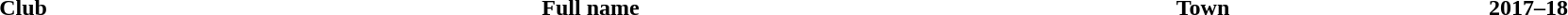<table style="width:100%;">
<tr>
<th style="width:23%;">Club</th>
<th style="width:40%;">Full name</th>
<th style="width:28%;">Town</th>
<th style="width:8%;">2017–18</th>
</tr>
</table>
